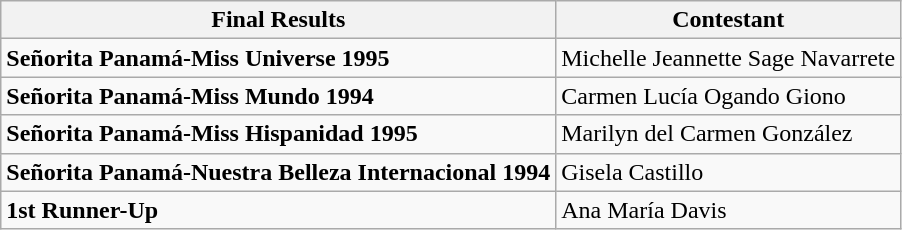<table class="wikitable">
<tr>
<th>Final Results</th>
<th>Contestant</th>
</tr>
<tr>
<td><strong>Señorita Panamá-Miss Universe 1995</strong></td>
<td>Michelle Jeannette Sage Navarrete</td>
</tr>
<tr>
<td><strong>Señorita Panamá-Miss Mundo 1994</strong></td>
<td>Carmen Lucía Ogando Giono</td>
</tr>
<tr>
<td><strong>Señorita Panamá-Miss Hispanidad 1995</strong></td>
<td>Marilyn del Carmen González</td>
</tr>
<tr>
<td><strong>Señorita Panamá-Nuestra Belleza Internacional 1994</strong></td>
<td>Gisela Castillo</td>
</tr>
<tr>
<td><strong>1st Runner-Up</strong></td>
<td>Ana María Davis</td>
</tr>
</table>
